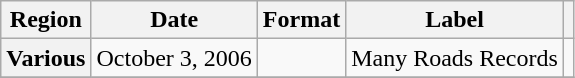<table class="wikitable plainrowheaders">
<tr>
<th scope="col">Region</th>
<th scope="col">Date</th>
<th scope="col">Format</th>
<th scope="col">Label</th>
<th scope="col"></th>
</tr>
<tr>
<th scope="row">Various</th>
<td>October 3, 2006</td>
<td></td>
<td>Many Roads Records</td>
<td style="text-align:center;"></td>
</tr>
<tr>
</tr>
</table>
